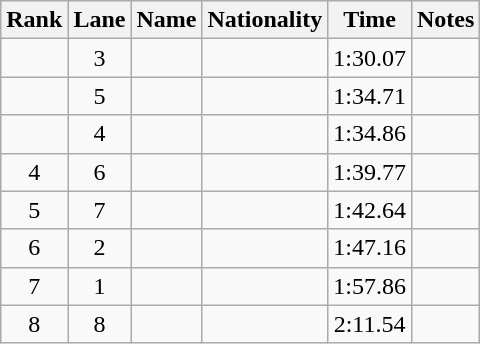<table class="wikitable sortable" style="text-align:center">
<tr>
<th>Rank</th>
<th>Lane</th>
<th>Name</th>
<th>Nationality</th>
<th>Time</th>
<th>Notes</th>
</tr>
<tr>
<td></td>
<td>3</td>
<td align=left></td>
<td align=left></td>
<td>1:30.07</td>
<td><strong></strong></td>
</tr>
<tr>
<td></td>
<td>5</td>
<td align=left></td>
<td align=left></td>
<td>1:34.71</td>
<td></td>
</tr>
<tr>
<td></td>
<td>4</td>
<td align=left></td>
<td align=left></td>
<td>1:34.86</td>
<td></td>
</tr>
<tr>
<td>4</td>
<td>6</td>
<td align=left></td>
<td align=left></td>
<td>1:39.77</td>
<td></td>
</tr>
<tr>
<td>5</td>
<td>7</td>
<td align=left></td>
<td align=left></td>
<td>1:42.64</td>
<td></td>
</tr>
<tr>
<td>6</td>
<td>2</td>
<td align=left></td>
<td align=left></td>
<td>1:47.16</td>
<td></td>
</tr>
<tr>
<td>7</td>
<td>1</td>
<td align=left></td>
<td align=left></td>
<td>1:57.86</td>
<td></td>
</tr>
<tr>
<td>8</td>
<td>8</td>
<td align=left></td>
<td align=left></td>
<td>2:11.54</td>
<td></td>
</tr>
</table>
